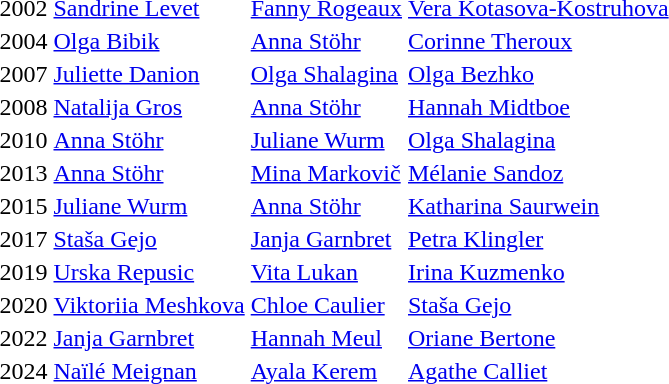<table>
<tr>
<td align="center">2002</td>
<td> <a href='#'>Sandrine Levet</a></td>
<td> <a href='#'>Fanny Rogeaux</a></td>
<td> <a href='#'>Vera Kotasova-Kostruhova</a></td>
</tr>
<tr>
<td align="center">2004</td>
<td> <a href='#'>Olga Bibik</a></td>
<td> <a href='#'>Anna Stöhr</a></td>
<td> <a href='#'>Corinne Theroux</a></td>
</tr>
<tr>
<td align="center">2007</td>
<td> <a href='#'>Juliette Danion</a></td>
<td> <a href='#'>Olga Shalagina</a></td>
<td> <a href='#'>Olga Bezhko</a></td>
</tr>
<tr>
<td align="center">2008</td>
<td> <a href='#'>Natalija Gros</a></td>
<td> <a href='#'>Anna Stöhr</a></td>
<td> <a href='#'>Hannah Midtboe</a></td>
</tr>
<tr>
<td align="center">2010</td>
<td> <a href='#'>Anna Stöhr</a></td>
<td> <a href='#'>Juliane Wurm</a></td>
<td> <a href='#'>Olga Shalagina</a></td>
</tr>
<tr>
<td align="center">2013</td>
<td> <a href='#'>Anna Stöhr</a></td>
<td> <a href='#'>Mina Markovič</a></td>
<td> <a href='#'>Mélanie Sandoz</a></td>
</tr>
<tr>
<td align="center">2015</td>
<td> <a href='#'>Juliane Wurm</a></td>
<td> <a href='#'>Anna Stöhr</a></td>
<td> <a href='#'>Katharina Saurwein</a></td>
</tr>
<tr>
<td align="center">2017</td>
<td> <a href='#'>Staša Gejo</a></td>
<td> <a href='#'>Janja Garnbret</a></td>
<td> <a href='#'>Petra Klingler</a></td>
</tr>
<tr>
<td align="center">2019</td>
<td> <a href='#'>Urska Repusic</a></td>
<td> <a href='#'>Vita Lukan</a></td>
<td> <a href='#'>Irina Kuzmenko</a></td>
</tr>
<tr>
<td align="center">2020</td>
<td> <a href='#'>Viktoriia Meshkova</a></td>
<td> <a href='#'>Chloe Caulier</a></td>
<td> <a href='#'>Staša Gejo</a></td>
</tr>
<tr>
<td align="center">2022</td>
<td> <a href='#'>Janja Garnbret</a></td>
<td> <a href='#'>Hannah Meul</a></td>
<td> <a href='#'>Oriane Bertone</a></td>
</tr>
<tr>
<td align="center">2024</td>
<td> <a href='#'>Naïlé Meignan</a></td>
<td> <a href='#'>Ayala Kerem</a></td>
<td> <a href='#'>Agathe Calliet</a></td>
</tr>
</table>
